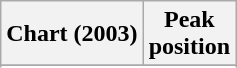<table class="wikitable sortable">
<tr>
<th>Chart (2003)</th>
<th>Peak<br>position</th>
</tr>
<tr>
</tr>
<tr>
</tr>
<tr>
</tr>
<tr>
</tr>
<tr>
</tr>
<tr>
</tr>
<tr>
</tr>
<tr>
</tr>
<tr>
</tr>
</table>
